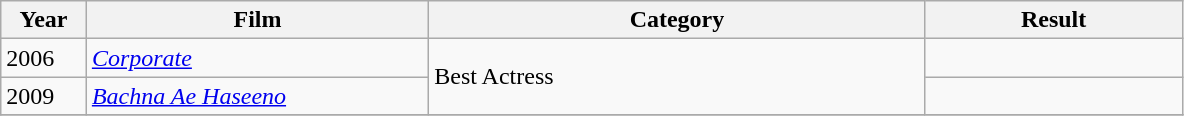<table class="wikitable sortable plainrowheaders">
<tr>
<th width=5%>Year</th>
<th width=20%>Film</th>
<th width=29%>Category</th>
<th width=15%>Result</th>
</tr>
<tr>
<td>2006</td>
<td><em><a href='#'>Corporate</a></em></td>
<td rowspan="2">Best Actress</td>
<td></td>
</tr>
<tr>
<td>2009</td>
<td><em><a href='#'>Bachna Ae Haseeno</a></em></td>
<td></td>
</tr>
<tr>
</tr>
</table>
